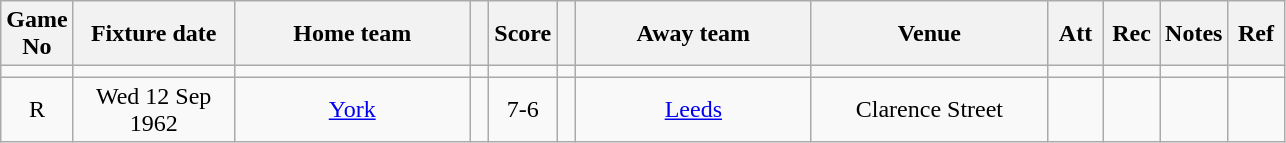<table class="wikitable" style="text-align:center;">
<tr>
<th width=20 abbr="No">Game No</th>
<th width=100 abbr="Date">Fixture date</th>
<th width=150 abbr="Home team">Home team</th>
<th width=5 abbr="space"></th>
<th width=20 abbr="Score">Score</th>
<th width=5 abbr="space"></th>
<th width=150 abbr="Away team">Away team</th>
<th width=150 abbr="Venue">Venue</th>
<th width=30 abbr="Att">Att</th>
<th width=30 abbr="Rec">Rec</th>
<th width=20 abbr="Notes">Notes</th>
<th width=30 abbr="Ref">Ref</th>
</tr>
<tr>
<td></td>
<td></td>
<td></td>
<td></td>
<td></td>
<td></td>
<td></td>
<td></td>
<td></td>
<td></td>
<td></td>
<td></td>
</tr>
<tr>
<td>R</td>
<td>Wed 12 Sep 1962</td>
<td><a href='#'>York</a></td>
<td></td>
<td>7-6</td>
<td></td>
<td><a href='#'>Leeds</a></td>
<td>Clarence Street</td>
<td></td>
<td></td>
<td></td>
<td></td>
</tr>
</table>
